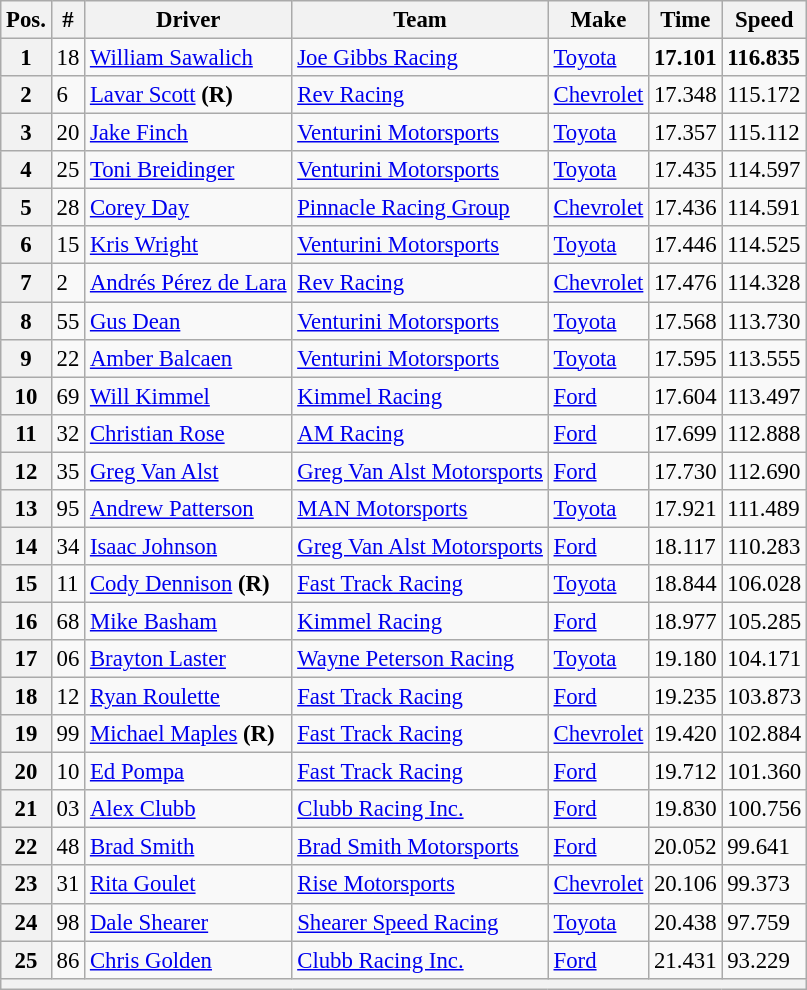<table class="wikitable" style="font-size:95%">
<tr>
<th>Pos.</th>
<th>#</th>
<th>Driver</th>
<th>Team</th>
<th>Make</th>
<th>Time</th>
<th>Speed</th>
</tr>
<tr>
<th>1</th>
<td>18</td>
<td><a href='#'>William Sawalich</a></td>
<td><a href='#'>Joe Gibbs Racing</a></td>
<td><a href='#'>Toyota</a></td>
<td><strong>17.101</strong></td>
<td><strong>116.835</strong></td>
</tr>
<tr>
<th>2</th>
<td>6</td>
<td><a href='#'>Lavar Scott</a> <strong>(R)</strong></td>
<td><a href='#'>Rev Racing</a></td>
<td><a href='#'>Chevrolet</a></td>
<td>17.348</td>
<td>115.172</td>
</tr>
<tr>
<th>3</th>
<td>20</td>
<td><a href='#'>Jake Finch</a></td>
<td><a href='#'>Venturini Motorsports</a></td>
<td><a href='#'>Toyota</a></td>
<td>17.357</td>
<td>115.112</td>
</tr>
<tr>
<th>4</th>
<td>25</td>
<td><a href='#'>Toni Breidinger</a></td>
<td><a href='#'>Venturini Motorsports</a></td>
<td><a href='#'>Toyota</a></td>
<td>17.435</td>
<td>114.597</td>
</tr>
<tr>
<th>5</th>
<td>28</td>
<td><a href='#'>Corey Day</a></td>
<td><a href='#'>Pinnacle Racing Group</a></td>
<td><a href='#'>Chevrolet</a></td>
<td>17.436</td>
<td>114.591</td>
</tr>
<tr>
<th>6</th>
<td>15</td>
<td><a href='#'>Kris Wright</a></td>
<td><a href='#'>Venturini Motorsports</a></td>
<td><a href='#'>Toyota</a></td>
<td>17.446</td>
<td>114.525</td>
</tr>
<tr>
<th>7</th>
<td>2</td>
<td><a href='#'>Andrés Pérez de Lara</a></td>
<td><a href='#'>Rev Racing</a></td>
<td><a href='#'>Chevrolet</a></td>
<td>17.476</td>
<td>114.328</td>
</tr>
<tr>
<th>8</th>
<td>55</td>
<td><a href='#'>Gus Dean</a></td>
<td><a href='#'>Venturini Motorsports</a></td>
<td><a href='#'>Toyota</a></td>
<td>17.568</td>
<td>113.730</td>
</tr>
<tr>
<th>9</th>
<td>22</td>
<td><a href='#'>Amber Balcaen</a></td>
<td><a href='#'>Venturini Motorsports</a></td>
<td><a href='#'>Toyota</a></td>
<td>17.595</td>
<td>113.555</td>
</tr>
<tr>
<th>10</th>
<td>69</td>
<td><a href='#'>Will Kimmel</a></td>
<td><a href='#'>Kimmel Racing</a></td>
<td><a href='#'>Ford</a></td>
<td>17.604</td>
<td>113.497</td>
</tr>
<tr>
<th>11</th>
<td>32</td>
<td><a href='#'>Christian Rose</a></td>
<td><a href='#'>AM Racing</a></td>
<td><a href='#'>Ford</a></td>
<td>17.699</td>
<td>112.888</td>
</tr>
<tr>
<th>12</th>
<td>35</td>
<td><a href='#'>Greg Van Alst</a></td>
<td><a href='#'>Greg Van Alst Motorsports</a></td>
<td><a href='#'>Ford</a></td>
<td>17.730</td>
<td>112.690</td>
</tr>
<tr>
<th>13</th>
<td>95</td>
<td><a href='#'>Andrew Patterson</a></td>
<td><a href='#'>MAN Motorsports</a></td>
<td><a href='#'>Toyota</a></td>
<td>17.921</td>
<td>111.489</td>
</tr>
<tr>
<th>14</th>
<td>34</td>
<td><a href='#'>Isaac Johnson</a></td>
<td><a href='#'>Greg Van Alst Motorsports</a></td>
<td><a href='#'>Ford</a></td>
<td>18.117</td>
<td>110.283</td>
</tr>
<tr>
<th>15</th>
<td>11</td>
<td><a href='#'>Cody Dennison</a> <strong>(R)</strong></td>
<td><a href='#'>Fast Track Racing</a></td>
<td><a href='#'>Toyota</a></td>
<td>18.844</td>
<td>106.028</td>
</tr>
<tr>
<th>16</th>
<td>68</td>
<td><a href='#'>Mike Basham</a></td>
<td><a href='#'>Kimmel Racing</a></td>
<td><a href='#'>Ford</a></td>
<td>18.977</td>
<td>105.285</td>
</tr>
<tr>
<th>17</th>
<td>06</td>
<td><a href='#'>Brayton Laster</a></td>
<td><a href='#'>Wayne Peterson Racing</a></td>
<td><a href='#'>Toyota</a></td>
<td>19.180</td>
<td>104.171</td>
</tr>
<tr>
<th>18</th>
<td>12</td>
<td><a href='#'>Ryan Roulette</a></td>
<td><a href='#'>Fast Track Racing</a></td>
<td><a href='#'>Ford</a></td>
<td>19.235</td>
<td>103.873</td>
</tr>
<tr>
<th>19</th>
<td>99</td>
<td><a href='#'>Michael Maples</a> <strong>(R)</strong></td>
<td><a href='#'>Fast Track Racing</a></td>
<td><a href='#'>Chevrolet</a></td>
<td>19.420</td>
<td>102.884</td>
</tr>
<tr>
<th>20</th>
<td>10</td>
<td><a href='#'>Ed Pompa</a></td>
<td><a href='#'>Fast Track Racing</a></td>
<td><a href='#'>Ford</a></td>
<td>19.712</td>
<td>101.360</td>
</tr>
<tr>
<th>21</th>
<td>03</td>
<td><a href='#'>Alex Clubb</a></td>
<td><a href='#'>Clubb Racing Inc.</a></td>
<td><a href='#'>Ford</a></td>
<td>19.830</td>
<td>100.756</td>
</tr>
<tr>
<th>22</th>
<td>48</td>
<td><a href='#'>Brad Smith</a></td>
<td><a href='#'>Brad Smith Motorsports</a></td>
<td><a href='#'>Ford</a></td>
<td>20.052</td>
<td>99.641</td>
</tr>
<tr>
<th>23</th>
<td>31</td>
<td><a href='#'>Rita Goulet</a></td>
<td><a href='#'>Rise Motorsports</a></td>
<td><a href='#'>Chevrolet</a></td>
<td>20.106</td>
<td>99.373</td>
</tr>
<tr>
<th>24</th>
<td>98</td>
<td><a href='#'>Dale Shearer</a></td>
<td><a href='#'>Shearer Speed Racing</a></td>
<td><a href='#'>Toyota</a></td>
<td>20.438</td>
<td>97.759</td>
</tr>
<tr>
<th>25</th>
<td>86</td>
<td><a href='#'>Chris Golden</a></td>
<td><a href='#'>Clubb Racing Inc.</a></td>
<td><a href='#'>Ford</a></td>
<td>21.431</td>
<td>93.229</td>
</tr>
<tr>
<th colspan="7"></th>
</tr>
</table>
